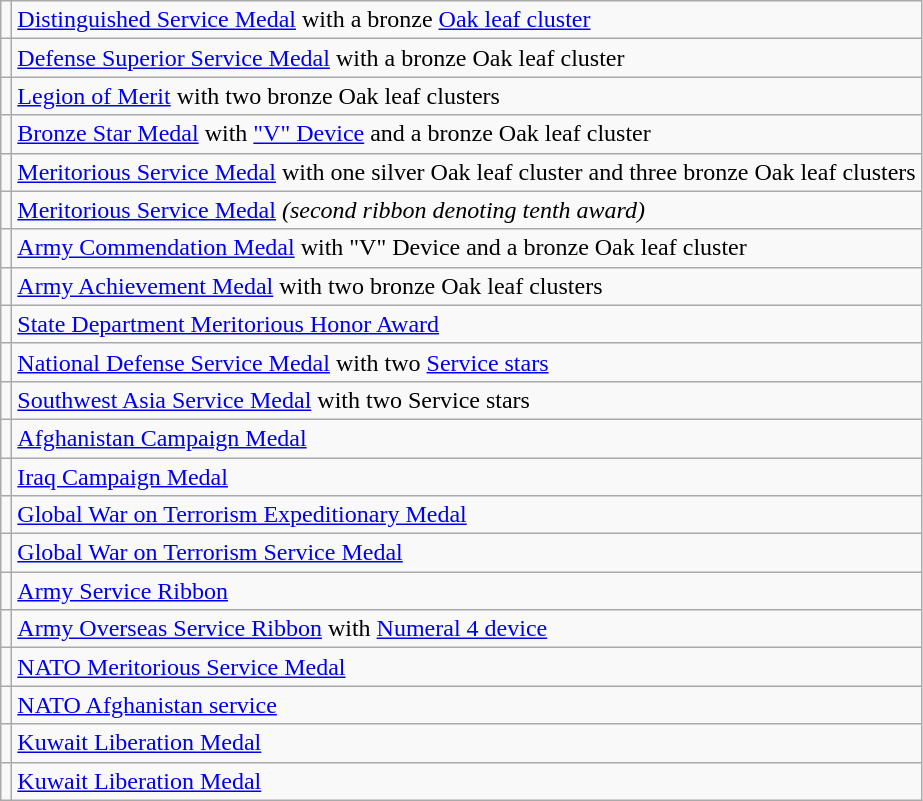<table class="wikitable">
<tr>
<td></td>
<td><a href='#'>Distinguished Service Medal</a> with a bronze <a href='#'>Oak leaf cluster</a></td>
</tr>
<tr>
<td></td>
<td><a href='#'>Defense Superior Service Medal</a> with a bronze Oak leaf cluster</td>
</tr>
<tr>
<td></td>
<td><a href='#'>Legion of Merit</a> with two bronze Oak leaf clusters</td>
</tr>
<tr>
<td></td>
<td><a href='#'>Bronze Star Medal</a> with <a href='#'>"V" Device</a> and a bronze Oak leaf cluster</td>
</tr>
<tr>
<td></td>
<td><a href='#'>Meritorious Service Medal</a> with one silver Oak leaf cluster and three bronze Oak leaf clusters</td>
</tr>
<tr>
<td></td>
<td><a href='#'>Meritorious Service Medal</a> <em>(second ribbon denoting tenth award)</em></td>
</tr>
<tr>
<td></td>
<td><a href='#'>Army Commendation Medal</a> with "V" Device and a bronze Oak leaf cluster</td>
</tr>
<tr>
<td></td>
<td><a href='#'>Army Achievement Medal</a> with two bronze Oak leaf clusters</td>
</tr>
<tr>
<td></td>
<td><a href='#'>State Department Meritorious Honor Award</a></td>
</tr>
<tr>
<td></td>
<td><a href='#'>National Defense Service Medal</a> with two <a href='#'>Service stars</a></td>
</tr>
<tr>
<td></td>
<td><a href='#'>Southwest Asia Service Medal</a> with two Service stars</td>
</tr>
<tr>
<td></td>
<td><a href='#'>Afghanistan Campaign Medal</a></td>
</tr>
<tr>
<td></td>
<td><a href='#'>Iraq Campaign Medal</a></td>
</tr>
<tr>
<td></td>
<td><a href='#'>Global War on Terrorism Expeditionary Medal</a></td>
</tr>
<tr>
<td></td>
<td><a href='#'>Global War on Terrorism Service Medal</a></td>
</tr>
<tr>
<td></td>
<td><a href='#'>Army Service Ribbon</a></td>
</tr>
<tr>
<td><span></span></td>
<td><a href='#'>Army Overseas Service Ribbon</a> with <a href='#'>Numeral 4 device</a></td>
</tr>
<tr>
<td></td>
<td><a href='#'>NATO Meritorious Service Medal</a></td>
</tr>
<tr>
<td></td>
<td><a href='#'>NATO Afghanistan service</a></td>
</tr>
<tr>
<td></td>
<td><a href='#'>Kuwait Liberation Medal</a></td>
</tr>
<tr>
<td></td>
<td><a href='#'>Kuwait Liberation Medal</a></td>
</tr>
</table>
